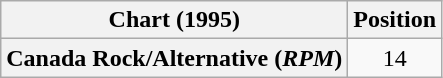<table class="wikitable plainrowheaders" style="text-align:center">
<tr>
<th scope="col">Chart (1995)</th>
<th scope="col">Position</th>
</tr>
<tr>
<th scope="row">Canada Rock/Alternative (<em>RPM</em>)</th>
<td>14</td>
</tr>
</table>
